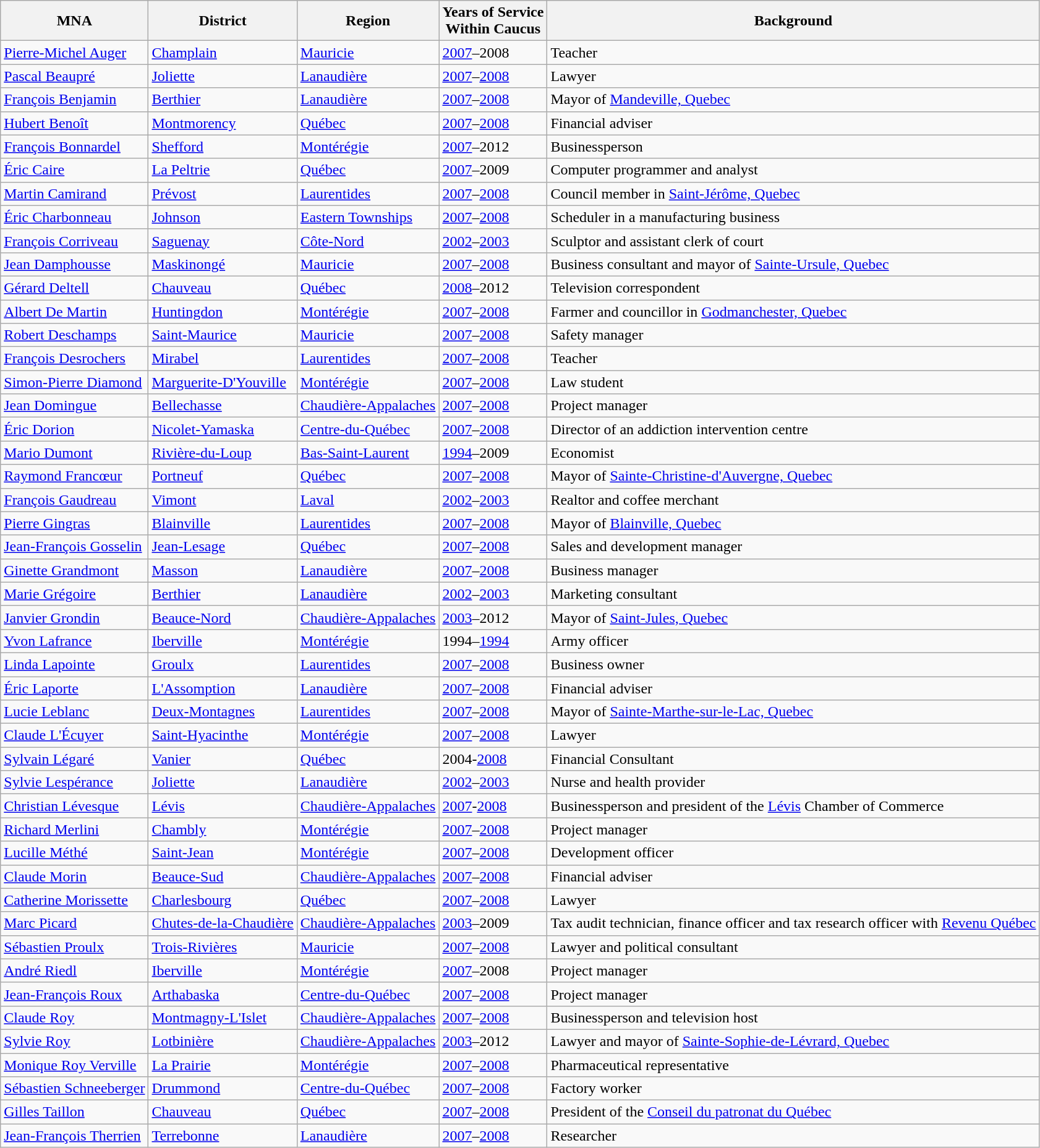<table class="wikitable">
<tr>
<th>MNA</th>
<th>District</th>
<th>Region</th>
<th>Years of Service<br>Within Caucus</th>
<th>Background</th>
</tr>
<tr>
<td><a href='#'>Pierre-Michel Auger</a></td>
<td><a href='#'>Champlain</a></td>
<td><a href='#'>Mauricie</a></td>
<td><a href='#'>2007</a>–2008</td>
<td>Teacher</td>
</tr>
<tr>
<td><a href='#'>Pascal Beaupré</a></td>
<td><a href='#'>Joliette</a></td>
<td><a href='#'>Lanaudière</a></td>
<td><a href='#'>2007</a>–<a href='#'>2008</a></td>
<td>Lawyer</td>
</tr>
<tr>
<td><a href='#'>François Benjamin</a></td>
<td><a href='#'>Berthier</a></td>
<td><a href='#'>Lanaudière</a></td>
<td><a href='#'>2007</a>–<a href='#'>2008</a></td>
<td>Mayor of <a href='#'>Mandeville, Quebec</a></td>
</tr>
<tr>
<td><a href='#'>Hubert Benoît</a></td>
<td><a href='#'>Montmorency</a></td>
<td><a href='#'>Québec</a></td>
<td><a href='#'>2007</a>–<a href='#'>2008</a></td>
<td>Financial adviser</td>
</tr>
<tr>
<td><a href='#'>François Bonnardel</a></td>
<td><a href='#'>Shefford</a></td>
<td><a href='#'>Montérégie</a></td>
<td><a href='#'>2007</a>–2012</td>
<td>Businessperson</td>
</tr>
<tr>
<td><a href='#'>Éric Caire</a></td>
<td><a href='#'>La Peltrie</a></td>
<td><a href='#'>Québec</a></td>
<td><a href='#'>2007</a>–2009</td>
<td>Computer programmer and analyst</td>
</tr>
<tr>
<td><a href='#'>Martin Camirand</a></td>
<td><a href='#'>Prévost</a></td>
<td><a href='#'>Laurentides</a></td>
<td><a href='#'>2007</a>–<a href='#'>2008</a></td>
<td>Council member in <a href='#'>Saint-Jérôme, Quebec</a></td>
</tr>
<tr>
<td><a href='#'>Éric Charbonneau</a></td>
<td><a href='#'>Johnson</a></td>
<td><a href='#'>Eastern Townships</a></td>
<td><a href='#'>2007</a>–<a href='#'>2008</a></td>
<td>Scheduler in a manufacturing business</td>
</tr>
<tr>
<td><a href='#'>François Corriveau</a></td>
<td><a href='#'>Saguenay</a></td>
<td><a href='#'>Côte-Nord</a></td>
<td><a href='#'>2002</a>–<a href='#'>2003</a></td>
<td>Sculptor and assistant clerk of court</td>
</tr>
<tr>
<td><a href='#'>Jean Damphousse</a></td>
<td><a href='#'>Maskinongé</a></td>
<td><a href='#'>Mauricie</a></td>
<td><a href='#'>2007</a>–<a href='#'>2008</a></td>
<td>Business consultant and mayor of <a href='#'>Sainte-Ursule, Quebec</a></td>
</tr>
<tr>
<td><a href='#'>Gérard Deltell</a></td>
<td><a href='#'>Chauveau</a></td>
<td><a href='#'>Québec</a></td>
<td><a href='#'>2008</a>–2012</td>
<td>Television correspondent</td>
</tr>
<tr>
<td><a href='#'>Albert De Martin</a></td>
<td><a href='#'>Huntingdon</a></td>
<td><a href='#'>Montérégie</a></td>
<td><a href='#'>2007</a>–<a href='#'>2008</a></td>
<td>Farmer and councillor in <a href='#'>Godmanchester, Quebec</a></td>
</tr>
<tr>
<td><a href='#'>Robert Deschamps</a></td>
<td><a href='#'>Saint-Maurice</a></td>
<td><a href='#'>Mauricie</a></td>
<td><a href='#'>2007</a>–<a href='#'>2008</a></td>
<td>Safety manager</td>
</tr>
<tr>
<td><a href='#'>François Desrochers</a></td>
<td><a href='#'>Mirabel</a></td>
<td><a href='#'>Laurentides</a></td>
<td><a href='#'>2007</a>–<a href='#'>2008</a></td>
<td>Teacher</td>
</tr>
<tr>
<td><a href='#'>Simon-Pierre Diamond</a></td>
<td><a href='#'>Marguerite-D'Youville</a></td>
<td><a href='#'>Montérégie</a></td>
<td><a href='#'>2007</a>–<a href='#'>2008</a></td>
<td>Law student</td>
</tr>
<tr>
<td><a href='#'>Jean Domingue</a></td>
<td><a href='#'>Bellechasse</a></td>
<td><a href='#'>Chaudière-Appalaches</a></td>
<td><a href='#'>2007</a>–<a href='#'>2008</a></td>
<td>Project manager</td>
</tr>
<tr>
<td><a href='#'>Éric Dorion</a></td>
<td><a href='#'>Nicolet-Yamaska</a></td>
<td><a href='#'>Centre-du-Québec</a></td>
<td><a href='#'>2007</a>–<a href='#'>2008</a></td>
<td>Director of an addiction intervention centre</td>
</tr>
<tr>
<td><a href='#'>Mario Dumont</a></td>
<td><a href='#'>Rivière-du-Loup</a></td>
<td><a href='#'>Bas-Saint-Laurent</a></td>
<td><a href='#'>1994</a>–2009</td>
<td>Economist</td>
</tr>
<tr>
<td><a href='#'>Raymond Francœur</a></td>
<td><a href='#'>Portneuf</a></td>
<td><a href='#'>Québec</a></td>
<td><a href='#'>2007</a>–<a href='#'>2008</a></td>
<td>Mayor of <a href='#'>Sainte-Christine-d'Auvergne, Quebec</a></td>
</tr>
<tr>
<td><a href='#'>François Gaudreau</a></td>
<td><a href='#'>Vimont</a></td>
<td><a href='#'>Laval</a></td>
<td><a href='#'>2002</a>–<a href='#'>2003</a></td>
<td>Realtor and coffee merchant</td>
</tr>
<tr>
<td><a href='#'>Pierre Gingras</a></td>
<td><a href='#'>Blainville</a></td>
<td><a href='#'>Laurentides</a></td>
<td><a href='#'>2007</a>–<a href='#'>2008</a></td>
<td>Mayor of <a href='#'>Blainville, Quebec</a></td>
</tr>
<tr>
<td><a href='#'>Jean-François Gosselin</a></td>
<td><a href='#'>Jean-Lesage</a></td>
<td><a href='#'>Québec</a></td>
<td><a href='#'>2007</a>–<a href='#'>2008</a></td>
<td>Sales and development manager</td>
</tr>
<tr>
<td><a href='#'>Ginette Grandmont</a></td>
<td><a href='#'>Masson</a></td>
<td><a href='#'>Lanaudière</a></td>
<td><a href='#'>2007</a>–<a href='#'>2008</a></td>
<td>Business manager</td>
</tr>
<tr>
<td><a href='#'>Marie Grégoire</a></td>
<td><a href='#'>Berthier</a></td>
<td><a href='#'>Lanaudière</a></td>
<td><a href='#'>2002</a>–<a href='#'>2003</a></td>
<td>Marketing consultant</td>
</tr>
<tr>
<td><a href='#'>Janvier Grondin</a></td>
<td><a href='#'>Beauce-Nord</a></td>
<td><a href='#'>Chaudière-Appalaches</a></td>
<td><a href='#'>2003</a>–2012</td>
<td>Mayor of <a href='#'>Saint-Jules, Quebec</a></td>
</tr>
<tr>
<td><a href='#'>Yvon Lafrance</a></td>
<td><a href='#'>Iberville</a></td>
<td><a href='#'>Montérégie</a></td>
<td>1994–<a href='#'>1994</a></td>
<td>Army officer</td>
</tr>
<tr>
<td><a href='#'>Linda Lapointe</a></td>
<td><a href='#'>Groulx</a></td>
<td><a href='#'>Laurentides</a></td>
<td><a href='#'>2007</a>–<a href='#'>2008</a></td>
<td>Business owner</td>
</tr>
<tr>
<td><a href='#'>Éric Laporte</a></td>
<td><a href='#'>L'Assomption</a></td>
<td><a href='#'>Lanaudière</a></td>
<td><a href='#'>2007</a>–<a href='#'>2008</a></td>
<td>Financial adviser</td>
</tr>
<tr>
<td><a href='#'>Lucie Leblanc</a></td>
<td><a href='#'>Deux-Montagnes</a></td>
<td><a href='#'>Laurentides</a></td>
<td><a href='#'>2007</a>–<a href='#'>2008</a></td>
<td>Mayor of <a href='#'>Sainte-Marthe-sur-le-Lac, Quebec</a></td>
</tr>
<tr>
<td><a href='#'>Claude L'Écuyer</a></td>
<td><a href='#'>Saint-Hyacinthe</a></td>
<td><a href='#'>Montérégie</a></td>
<td><a href='#'>2007</a>–<a href='#'>2008</a></td>
<td>Lawyer</td>
</tr>
<tr>
<td><a href='#'>Sylvain Légaré</a></td>
<td><a href='#'>Vanier</a></td>
<td><a href='#'>Québec</a></td>
<td>2004-<a href='#'>2008</a></td>
<td>Financial Consultant</td>
</tr>
<tr>
<td><a href='#'>Sylvie Lespérance</a></td>
<td><a href='#'>Joliette</a></td>
<td><a href='#'>Lanaudière</a></td>
<td><a href='#'>2002</a>–<a href='#'>2003</a></td>
<td>Nurse and health provider</td>
</tr>
<tr>
<td><a href='#'>Christian Lévesque</a></td>
<td><a href='#'>Lévis</a></td>
<td><a href='#'>Chaudière-Appalaches</a></td>
<td><a href='#'>2007</a>-<a href='#'>2008</a></td>
<td>Businessperson and president of the <a href='#'>Lévis</a> Chamber of Commerce</td>
</tr>
<tr>
<td><a href='#'>Richard Merlini</a></td>
<td><a href='#'>Chambly</a></td>
<td><a href='#'>Montérégie</a></td>
<td><a href='#'>2007</a>–<a href='#'>2008</a></td>
<td>Project manager</td>
</tr>
<tr>
<td><a href='#'>Lucille Méthé</a></td>
<td><a href='#'>Saint-Jean</a></td>
<td><a href='#'>Montérégie</a></td>
<td><a href='#'>2007</a>–<a href='#'>2008</a></td>
<td>Development officer</td>
</tr>
<tr>
<td><a href='#'>Claude Morin</a></td>
<td><a href='#'>Beauce-Sud</a></td>
<td><a href='#'>Chaudière-Appalaches</a></td>
<td><a href='#'>2007</a>–<a href='#'>2008</a></td>
<td>Financial adviser</td>
</tr>
<tr>
<td><a href='#'>Catherine Morissette</a></td>
<td><a href='#'>Charlesbourg</a></td>
<td><a href='#'>Québec</a></td>
<td><a href='#'>2007</a>–<a href='#'>2008</a></td>
<td>Lawyer</td>
</tr>
<tr>
<td><a href='#'>Marc Picard</a></td>
<td><a href='#'>Chutes-de-la-Chaudière</a></td>
<td><a href='#'>Chaudière-Appalaches</a></td>
<td><a href='#'>2003</a>–2009</td>
<td>Tax audit technician, finance officer and tax research officer with <a href='#'>Revenu Québec</a></td>
</tr>
<tr>
<td><a href='#'>Sébastien Proulx</a></td>
<td><a href='#'>Trois-Rivières</a></td>
<td><a href='#'>Mauricie</a></td>
<td><a href='#'>2007</a>–<a href='#'>2008</a></td>
<td>Lawyer and political consultant</td>
</tr>
<tr>
<td><a href='#'>André Riedl</a></td>
<td><a href='#'>Iberville</a></td>
<td><a href='#'>Montérégie</a></td>
<td><a href='#'>2007</a>–2008</td>
<td>Project manager</td>
</tr>
<tr>
<td><a href='#'>Jean-François Roux</a></td>
<td><a href='#'>Arthabaska</a></td>
<td><a href='#'>Centre-du-Québec</a></td>
<td><a href='#'>2007</a>–<a href='#'>2008</a></td>
<td>Project manager</td>
</tr>
<tr>
<td><a href='#'>Claude Roy</a></td>
<td><a href='#'>Montmagny-L'Islet</a></td>
<td><a href='#'>Chaudière-Appalaches</a></td>
<td><a href='#'>2007</a>–<a href='#'>2008</a></td>
<td>Businessperson and television host</td>
</tr>
<tr>
<td><a href='#'>Sylvie Roy</a></td>
<td><a href='#'>Lotbinière</a></td>
<td><a href='#'>Chaudière-Appalaches</a></td>
<td><a href='#'>2003</a>–2012</td>
<td>Lawyer and mayor of <a href='#'>Sainte-Sophie-de-Lévrard, Quebec</a></td>
</tr>
<tr>
<td><a href='#'>Monique Roy Verville</a></td>
<td><a href='#'>La Prairie</a></td>
<td><a href='#'>Montérégie</a></td>
<td><a href='#'>2007</a>–<a href='#'>2008</a></td>
<td>Pharmaceutical representative</td>
</tr>
<tr>
<td><a href='#'>Sébastien Schneeberger</a></td>
<td><a href='#'>Drummond</a></td>
<td><a href='#'>Centre-du-Québec</a></td>
<td><a href='#'>2007</a>–<a href='#'>2008</a></td>
<td>Factory worker</td>
</tr>
<tr>
<td><a href='#'>Gilles Taillon</a></td>
<td><a href='#'>Chauveau</a></td>
<td><a href='#'>Québec</a></td>
<td><a href='#'>2007</a>–<a href='#'>2008</a></td>
<td>President of the <a href='#'>Conseil du patronat du Québec</a></td>
</tr>
<tr>
<td><a href='#'>Jean-François Therrien</a></td>
<td><a href='#'>Terrebonne</a></td>
<td><a href='#'>Lanaudière</a></td>
<td><a href='#'>2007</a>–<a href='#'>2008</a></td>
<td>Researcher</td>
</tr>
</table>
